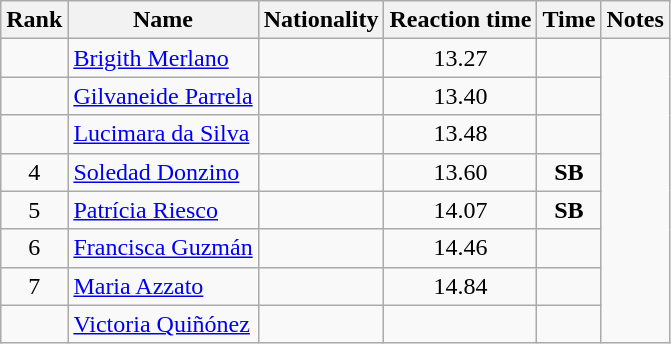<table class="wikitable sortable" style="text-align:center">
<tr>
<th>Rank</th>
<th>Name</th>
<th>Nationality</th>
<th>Reaction time</th>
<th>Time</th>
<th>Notes</th>
</tr>
<tr>
<td></td>
<td align=left><a href='#'>Brigith Merlano</a></td>
<td align=left></td>
<td>13.27</td>
<td></td>
</tr>
<tr>
<td></td>
<td align=left><a href='#'>Gilvaneide Parrela</a></td>
<td align=left></td>
<td>13.40</td>
<td></td>
</tr>
<tr>
<td></td>
<td align=left><a href='#'>Lucimara da Silva</a></td>
<td align=left></td>
<td>13.48</td>
<td></td>
</tr>
<tr>
<td>4</td>
<td align=left><a href='#'>Soledad Donzino</a></td>
<td align=left></td>
<td>13.60</td>
<td><strong>SB</strong></td>
</tr>
<tr>
<td>5</td>
<td align=left><a href='#'>Patrícia Riesco</a></td>
<td align=left></td>
<td>14.07</td>
<td><strong>SB</strong></td>
</tr>
<tr>
<td>6</td>
<td align=left><a href='#'>Francisca Guzmán</a></td>
<td align=left></td>
<td>14.46</td>
<td></td>
</tr>
<tr>
<td>7</td>
<td align=left><a href='#'>Maria Azzato</a></td>
<td align=left></td>
<td>14.84</td>
<td></td>
</tr>
<tr>
<td></td>
<td align=left><a href='#'>Victoria Quiñónez</a></td>
<td align=left></td>
<td></td>
<td></td>
</tr>
</table>
